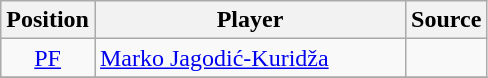<table class="wikitable sortable" style="text-align: center;">
<tr>
<th>Position</th>
<th style="width:200px;">Player</th>
<th>Source</th>
</tr>
<tr>
<td><a href='#'>PF</a></td>
<td style="text-align:left"> <a href='#'>Marko Jagodić-Kuridža</a></td>
<td></td>
</tr>
<tr>
</tr>
</table>
